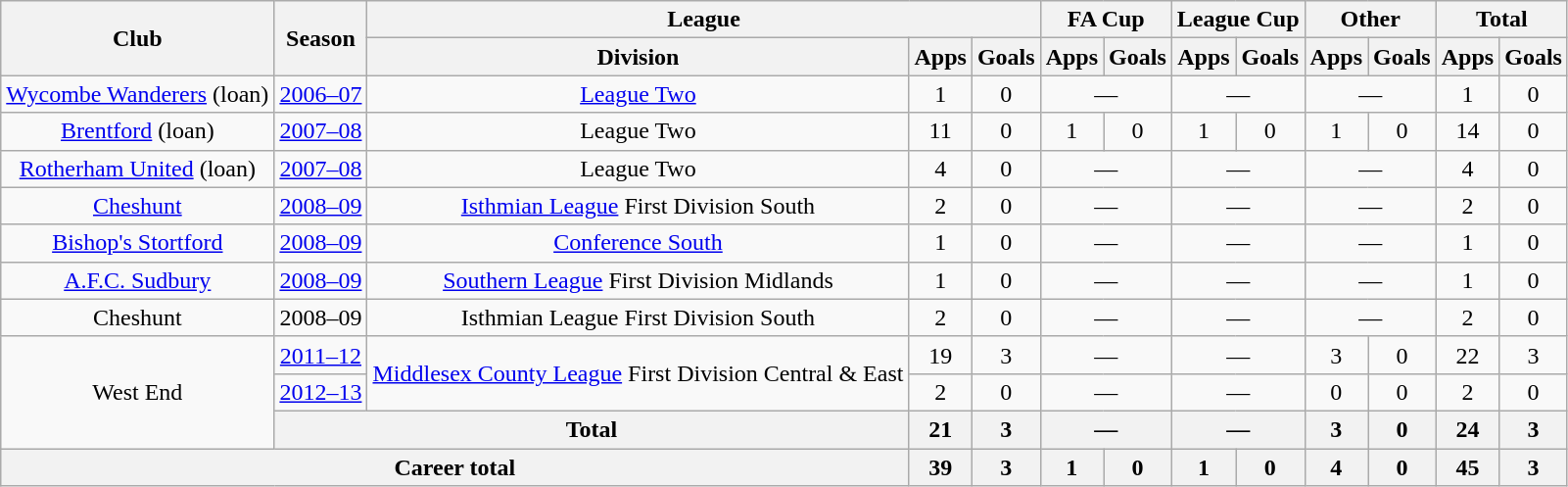<table class="wikitable" style="text-align: center;">
<tr>
<th rowspan="2">Club</th>
<th rowspan="2">Season</th>
<th colspan="3">League</th>
<th colspan="2">FA Cup</th>
<th colspan="2">League Cup</th>
<th colspan="2">Other</th>
<th colspan="2">Total</th>
</tr>
<tr>
<th>Division</th>
<th>Apps</th>
<th>Goals</th>
<th>Apps</th>
<th>Goals</th>
<th>Apps</th>
<th>Goals</th>
<th>Apps</th>
<th>Goals</th>
<th>Apps</th>
<th>Goals</th>
</tr>
<tr>
<td><a href='#'>Wycombe Wanderers</a> (loan)</td>
<td><a href='#'>2006–07</a></td>
<td><a href='#'>League Two</a></td>
<td>1</td>
<td>0</td>
<td colspan="2">—</td>
<td colspan="2">—</td>
<td colspan="2">—</td>
<td>1</td>
<td>0</td>
</tr>
<tr>
<td><a href='#'>Brentford</a> (loan)</td>
<td><a href='#'>2007–08</a></td>
<td>League Two</td>
<td>11</td>
<td>0</td>
<td>1</td>
<td>0</td>
<td>1</td>
<td>0</td>
<td>1</td>
<td>0</td>
<td>14</td>
<td>0</td>
</tr>
<tr>
<td><a href='#'>Rotherham United</a> (loan)</td>
<td><a href='#'>2007–08</a></td>
<td>League Two</td>
<td>4</td>
<td>0</td>
<td colspan="2">—</td>
<td colspan="2">—</td>
<td colspan="2">—</td>
<td>4</td>
<td>0</td>
</tr>
<tr>
<td><a href='#'>Cheshunt</a></td>
<td><a href='#'>2008–09</a></td>
<td><a href='#'>Isthmian League</a> First Division South</td>
<td>2</td>
<td>0</td>
<td colspan="2">—</td>
<td colspan="2">—</td>
<td colspan="2">—</td>
<td>2</td>
<td>0</td>
</tr>
<tr>
<td><a href='#'>Bishop's Stortford</a></td>
<td><a href='#'>2008–09</a></td>
<td><a href='#'>Conference South</a></td>
<td>1</td>
<td>0</td>
<td colspan="2">—</td>
<td colspan="2">—</td>
<td colspan="2">—</td>
<td>1</td>
<td>0</td>
</tr>
<tr>
<td><a href='#'>A.F.C. Sudbury</a></td>
<td><a href='#'>2008–09</a></td>
<td><a href='#'>Southern League</a> First Division Midlands</td>
<td>1</td>
<td>0</td>
<td colspan="2">—</td>
<td colspan="2">—</td>
<td colspan="2">—</td>
<td>1</td>
<td>0</td>
</tr>
<tr>
<td>Cheshunt</td>
<td>2008–09</td>
<td>Isthmian League First Division South</td>
<td>2</td>
<td>0</td>
<td colspan="2">—</td>
<td colspan="2">—</td>
<td colspan="2">—</td>
<td>2</td>
<td>0</td>
</tr>
<tr>
<td rowspan="3">West End</td>
<td><a href='#'>2011–12</a></td>
<td rowspan="2"><a href='#'>Middlesex County League</a> First Division Central & East</td>
<td>19</td>
<td>3</td>
<td colspan="2">—</td>
<td colspan="2">—</td>
<td>3</td>
<td>0</td>
<td>22</td>
<td>3</td>
</tr>
<tr>
<td><a href='#'>2012–13</a></td>
<td>2</td>
<td>0</td>
<td colspan="2">—</td>
<td colspan="2">—</td>
<td>0</td>
<td>0</td>
<td>2</td>
<td>0</td>
</tr>
<tr>
<th colspan="2">Total</th>
<th>21</th>
<th>3</th>
<th colspan="2">—</th>
<th colspan="2">—</th>
<th>3</th>
<th>0</th>
<th>24</th>
<th>3</th>
</tr>
<tr>
<th colspan="3">Career total</th>
<th>39</th>
<th>3</th>
<th>1</th>
<th>0</th>
<th>1</th>
<th>0</th>
<th>4</th>
<th>0</th>
<th>45</th>
<th>3</th>
</tr>
</table>
